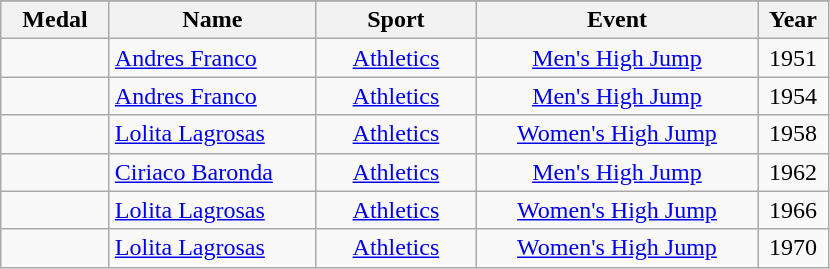<table class="wikitable"  style="font-size:100%;  text-align:center;">
<tr>
</tr>
<tr>
<th width="65">Medal</th>
<th width="130">Name</th>
<th width="100">Sport</th>
<th width="180">Event</th>
<th width="40">Year</th>
</tr>
<tr>
<td></td>
<td align=left><a href='#'>Andres Franco</a></td>
<td><a href='#'>Athletics</a></td>
<td><a href='#'>Men's High Jump</a></td>
<td>1951</td>
</tr>
<tr>
<td></td>
<td align=left><a href='#'>Andres Franco</a></td>
<td><a href='#'>Athletics</a></td>
<td><a href='#'>Men's High Jump</a></td>
<td>1954</td>
</tr>
<tr>
<td></td>
<td align=left><a href='#'>Lolita Lagrosas</a></td>
<td><a href='#'>Athletics</a></td>
<td><a href='#'>Women's High Jump</a></td>
<td>1958</td>
</tr>
<tr>
<td></td>
<td align=left><a href='#'>Ciriaco Baronda</a></td>
<td><a href='#'>Athletics</a></td>
<td><a href='#'>Men's High Jump</a></td>
<td>1962</td>
</tr>
<tr>
<td></td>
<td align=left><a href='#'>Lolita Lagrosas</a></td>
<td><a href='#'>Athletics</a></td>
<td><a href='#'>Women's High Jump</a></td>
<td>1966</td>
</tr>
<tr>
<td></td>
<td align=left><a href='#'>Lolita Lagrosas</a></td>
<td><a href='#'>Athletics</a></td>
<td><a href='#'>Women's High Jump</a></td>
<td>1970</td>
</tr>
</table>
